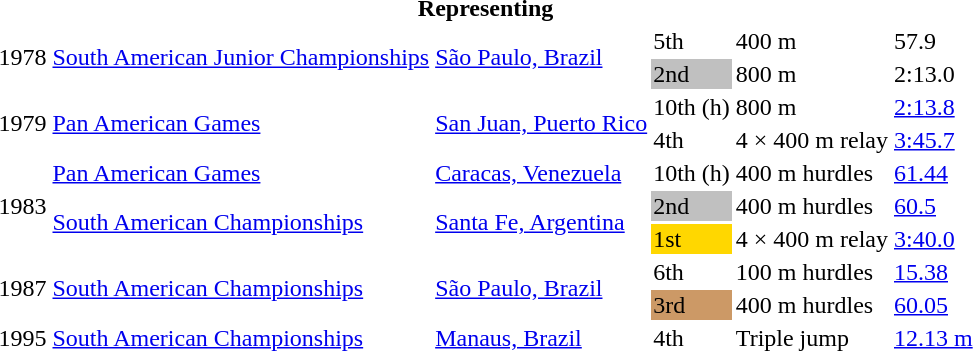<table>
<tr>
<th colspan="6">Representing </th>
</tr>
<tr>
<td rowspan=2>1978</td>
<td rowspan=2><a href='#'>South American Junior Championships</a></td>
<td rowspan=2><a href='#'>São Paulo, Brazil</a></td>
<td>5th</td>
<td>400 m</td>
<td>57.9</td>
</tr>
<tr>
<td bgcolor=silver>2nd</td>
<td>800 m</td>
<td>2:13.0</td>
</tr>
<tr>
<td rowspan=2>1979</td>
<td rowspan=2><a href='#'>Pan American Games</a></td>
<td rowspan=2><a href='#'>San Juan, Puerto Rico</a></td>
<td>10th (h)</td>
<td>800 m</td>
<td><a href='#'>2:13.8</a></td>
</tr>
<tr>
<td>4th</td>
<td>4 × 400 m relay</td>
<td><a href='#'>3:45.7</a></td>
</tr>
<tr>
<td rowspan=3>1983</td>
<td><a href='#'>Pan American Games</a></td>
<td><a href='#'>Caracas, Venezuela</a></td>
<td>10th (h)</td>
<td>400 m hurdles</td>
<td><a href='#'>61.44</a></td>
</tr>
<tr>
<td rowspan=2><a href='#'>South American Championships</a></td>
<td rowspan=2><a href='#'>Santa Fe, Argentina</a></td>
<td bgcolor=silver>2nd</td>
<td>400 m hurdles</td>
<td><a href='#'>60.5</a></td>
</tr>
<tr>
<td bgcolor=gold>1st</td>
<td>4 × 400 m relay</td>
<td><a href='#'>3:40.0</a></td>
</tr>
<tr>
<td rowspan=2>1987</td>
<td rowspan=2><a href='#'>South American Championships</a></td>
<td rowspan=2><a href='#'>São Paulo, Brazil</a></td>
<td>6th</td>
<td>100 m hurdles</td>
<td><a href='#'>15.38</a></td>
</tr>
<tr>
<td bgcolor=cc9966>3rd</td>
<td>400 m hurdles</td>
<td><a href='#'>60.05</a></td>
</tr>
<tr>
<td>1995</td>
<td><a href='#'>South American Championships</a></td>
<td><a href='#'>Manaus, Brazil</a></td>
<td>4th</td>
<td>Triple jump</td>
<td><a href='#'>12.13 m</a></td>
</tr>
</table>
